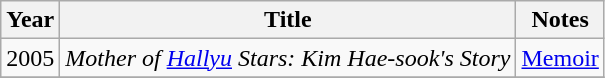<table class="wikitable sortable">
<tr>
<th>Year</th>
<th>Title</th>
<th class="unsortable">Notes</th>
</tr>
<tr>
<td>2005</td>
<td><em>Mother of <a href='#'>Hallyu</a> Stars: Kim Hae-sook's Story</em></td>
<td><a href='#'>Memoir</a></td>
</tr>
<tr>
</tr>
</table>
